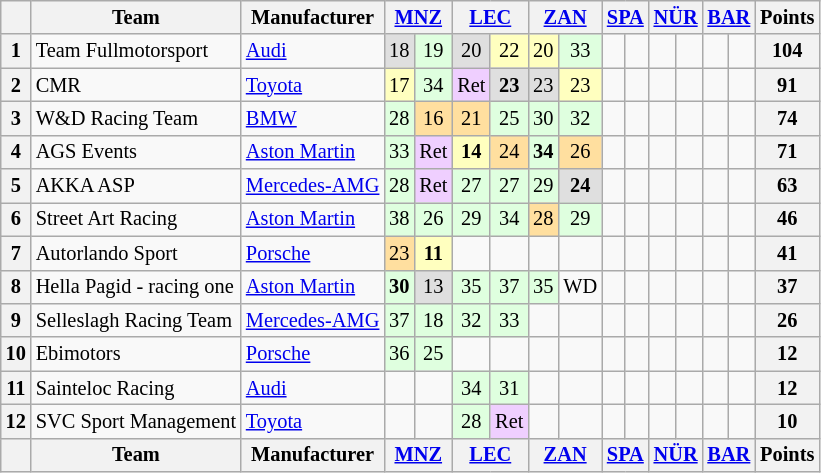<table class="wikitable" style="font-size:85%; text-align:center;">
<tr>
<th></th>
<th>Team</th>
<th>Manufacturer</th>
<th colspan=2><a href='#'>MNZ</a><br></th>
<th colspan=2><a href='#'>LEC</a><br></th>
<th colspan=2><a href='#'>ZAN</a><br></th>
<th colspan=2><a href='#'>SPA</a><br></th>
<th colspan=2><a href='#'>NÜR</a><br></th>
<th colspan=2><a href='#'>BAR</a><br></th>
<th>Points</th>
</tr>
<tr>
<th rowspan="1">1</th>
<td rowspan="1" align="left"> Team Fullmotorsport</td>
<td rowspan="1" align="left"><a href='#'>Audi</a></td>
<td style="background:#DFDFDF;">18</td>
<td style="background:#DFFFDF;">19</td>
<td style="background:#DFDFDF;">20</td>
<td style="background:#FFFFBF;">22</td>
<td style="background:#FFFFBF;">20</td>
<td style="background:#DFFFDF;">33</td>
<td></td>
<td></td>
<td></td>
<td></td>
<td></td>
<td></td>
<th rowspan="1">104</th>
</tr>
<tr>
<th rowspan=1>2</th>
<td align=left rowspan=1> CMR</td>
<td align=left rowspan=1><a href='#'>Toyota</a></td>
<td style="background:#FFFFBF;">17</td>
<td style="background:#DFFFDF;">34</td>
<td style="background:#efcfff;">Ret</td>
<td style="background:#DFDFDF;"><strong>23</strong></td>
<td style="background:#DFDFDF;">23</td>
<td style="background:#FFFFBF;">23</td>
<td></td>
<td></td>
<td></td>
<td></td>
<td></td>
<td></td>
<th rowspan=1>91</th>
</tr>
<tr>
<th rowspan="1">3</th>
<td rowspan="1" align="left"> W&D Racing Team</td>
<td rowspan="1" align="left"><a href='#'>BMW</a></td>
<td style="background:#DFFFDF;">28</td>
<td style="background:#FFDF9F;">16</td>
<td style="background:#FFDF9F;">21</td>
<td style="background:#DFFFDF;">25</td>
<td style="background:#DFFFDF;">30</td>
<td style="background:#DFFFDF;">32</td>
<td></td>
<td></td>
<td></td>
<td></td>
<td></td>
<td></td>
<th rowspan="1">74</th>
</tr>
<tr>
<th rowspan="1">4</th>
<td rowspan="1" align="left"> AGS Events</td>
<td rowspan="1" align="left"><a href='#'>Aston Martin</a></td>
<td style="background:#DFFFDF;">33</td>
<td style="background:#efcfff;">Ret</td>
<td style="background:#FFFFBF;"><strong>14</strong></td>
<td style="background:#FFDF9F;">24</td>
<td style="background:#DFFFDF;"><strong>34</strong></td>
<td style="background:#FFDF9F;">26</td>
<td></td>
<td></td>
<td></td>
<td></td>
<td></td>
<td></td>
<th rowspan="1">71</th>
</tr>
<tr>
<th rowspan="1">5</th>
<td rowspan="1" align="left"> AKKA ASP</td>
<td rowspan="1" align="left"><a href='#'>Mercedes-AMG</a></td>
<td style="background:#DFFFDF;">28</td>
<td style="background:#efcfff;">Ret</td>
<td style="background:#DFFFDF;">27</td>
<td style="background:#DFFFDF;">27</td>
<td style="background:#DFFFDF;">29</td>
<td style="background:#DFDFDF;"><strong>24</strong></td>
<td></td>
<td></td>
<td></td>
<td></td>
<td></td>
<td></td>
<th rowspan="1">63</th>
</tr>
<tr>
<th rowspan="1">6</th>
<td rowspan="1" align="left"> Street Art Racing</td>
<td rowspan="1" align="left"><a href='#'>Aston Martin</a></td>
<td style="background:#DFFFDF;">38</td>
<td style="background:#DFFFDF;">26</td>
<td style="background:#DFFFDF;">29</td>
<td style="background:#DFFFDF;">34</td>
<td style="background:#FFDF9F;">28</td>
<td style="background:#DFFFDF;">29</td>
<td></td>
<td></td>
<td></td>
<td></td>
<td></td>
<td></td>
<th rowspan="1">46</th>
</tr>
<tr>
<th rowspan="1">7</th>
<td rowspan="1" align="left"> Autorlando Sport</td>
<td rowspan="1" align="left"><a href='#'>Porsche</a></td>
<td style="background:#FFDF9F;">23</td>
<td style="background:#FFFFBF;"><strong>11</strong></td>
<td></td>
<td></td>
<td></td>
<td></td>
<td></td>
<td></td>
<td></td>
<td></td>
<td></td>
<td></td>
<th rowspan="1">41</th>
</tr>
<tr>
<th rowspan="1">8</th>
<td rowspan="1" align="left"> Hella Pagid - racing one</td>
<td rowspan="1" align="left"><a href='#'>Aston Martin</a></td>
<td style="background:#DFFFDF;"><strong>30</strong></td>
<td style="background:#DFDFDF;">13</td>
<td style="background:#DFFFDF;">35</td>
<td style="background:#DFFFDF;">37</td>
<td style="background:#DFFFDF;">35</td>
<td>WD</td>
<td></td>
<td></td>
<td></td>
<td></td>
<td></td>
<td></td>
<th rowspan="1">37</th>
</tr>
<tr>
<th rowspan="1">9</th>
<td rowspan="1" align="left"> Selleslagh Racing Team</td>
<td rowspan="1" align="left"><a href='#'>Mercedes-AMG</a></td>
<td style="background:#DFFFDF;">37</td>
<td style="background:#DFFFDF;">18</td>
<td style="background:#DFFFDF;">32</td>
<td style="background:#DFFFDF;">33</td>
<td></td>
<td></td>
<td></td>
<td></td>
<td></td>
<td></td>
<td></td>
<td></td>
<th rowspan="1">26</th>
</tr>
<tr>
<th rowspan="1">10</th>
<td rowspan="1" align="left"> Ebimotors</td>
<td rowspan="1" align="left"><a href='#'>Porsche</a></td>
<td style="background:#DFFFDF;">36</td>
<td style="background:#DFFFDF;">25</td>
<td></td>
<td></td>
<td></td>
<td></td>
<td></td>
<td></td>
<td></td>
<td></td>
<td></td>
<td></td>
<th rowspan="1">12</th>
</tr>
<tr>
<th>11</th>
<td rowspan="1" align="left"> Sainteloc Racing</td>
<td rowspan="1" align="left"><a href='#'>Audi</a></td>
<td></td>
<td></td>
<td style="background:#DFFFDF;">34</td>
<td style="background:#DFFFDF;">31</td>
<td></td>
<td></td>
<td></td>
<td></td>
<td></td>
<td></td>
<td></td>
<td></td>
<th>12</th>
</tr>
<tr>
<th>12</th>
<td rowspan="1" align="left"> SVC Sport Management</td>
<td rowspan="1" align="left"><a href='#'>Toyota</a></td>
<td></td>
<td></td>
<td style="background:#DFFFDF;">28</td>
<td style="background:#efcfff;">Ret</td>
<td></td>
<td></td>
<td></td>
<td></td>
<td></td>
<td></td>
<td></td>
<td></td>
<th>10</th>
</tr>
<tr>
<th valign=middle></th>
<th valign=middle>Team</th>
<th valign=middle>Manufacturer</th>
<th colspan=2><a href='#'>MNZ</a><br></th>
<th colspan=2><a href='#'>LEC</a><br></th>
<th colspan=2><a href='#'>ZAN</a><br></th>
<th colspan=2><a href='#'>SPA</a><br></th>
<th colspan=2><a href='#'>NÜR</a><br></th>
<th colspan=2><a href='#'>BAR</a><br></th>
<th valign=middle>Points</th>
</tr>
</table>
